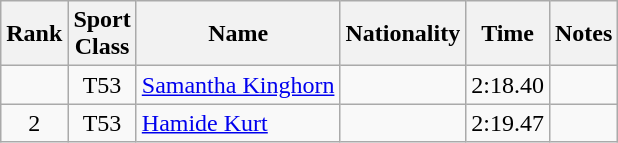<table class="wikitable sortable" style="text-align:center">
<tr>
<th>Rank</th>
<th>Sport<br>Class</th>
<th>Name</th>
<th>Nationality</th>
<th>Time</th>
<th>Notes</th>
</tr>
<tr>
<td></td>
<td>T53</td>
<td align=left><a href='#'>Samantha Kinghorn</a></td>
<td align=left></td>
<td>2:18.40</td>
<td></td>
</tr>
<tr>
<td>2</td>
<td>T53</td>
<td align=left><a href='#'>Hamide Kurt</a></td>
<td align=left></td>
<td>2:19.47</td>
<td></td>
</tr>
</table>
